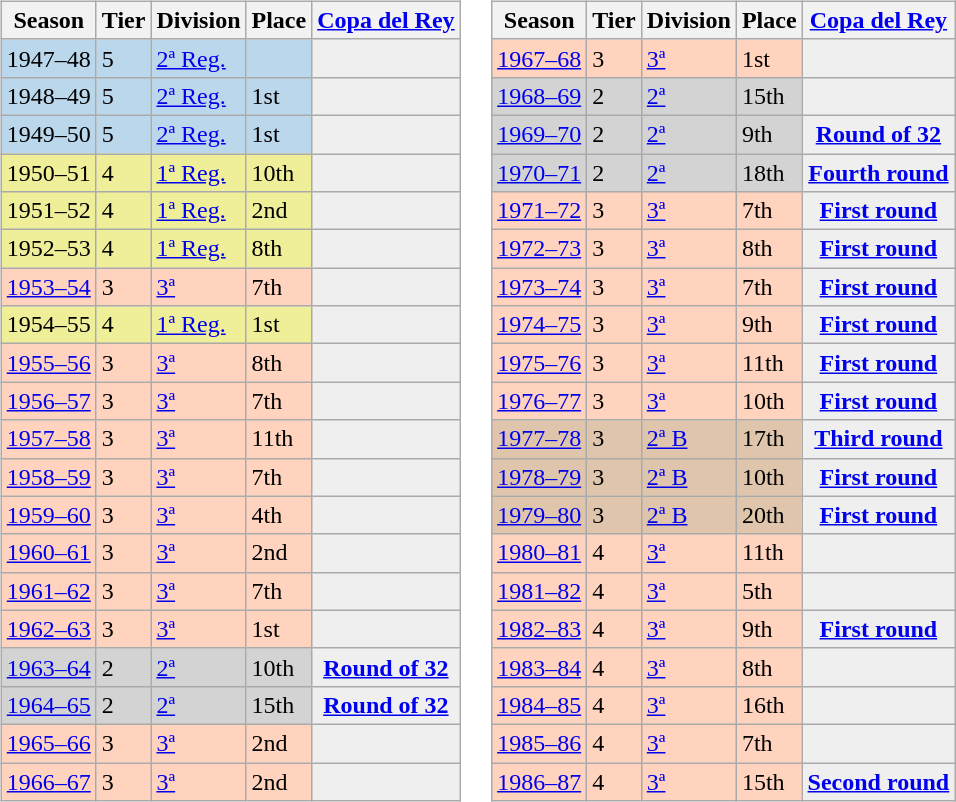<table>
<tr>
<td valign="top" width=0%><br><table class="wikitable">
<tr style="background:#f0f6fa;">
<th>Season</th>
<th>Tier</th>
<th>Division</th>
<th>Place</th>
<th><a href='#'>Copa del Rey</a></th>
</tr>
<tr>
<td style="background:#BBD7EC;">1947–48</td>
<td style="background:#BBD7EC;">5</td>
<td style="background:#BBD7EC;"><a href='#'>2ª Reg.</a></td>
<td style="background:#BBD7EC;"></td>
<th style="background:#efefef;"></th>
</tr>
<tr>
<td style="background:#BBD7EC;">1948–49</td>
<td style="background:#BBD7EC;">5</td>
<td style="background:#BBD7EC;"><a href='#'>2ª Reg.</a></td>
<td style="background:#BBD7EC;">1st</td>
<th style="background:#efefef;"></th>
</tr>
<tr>
<td style="background:#BBD7EC;">1949–50</td>
<td style="background:#BBD7EC;">5</td>
<td style="background:#BBD7EC;"><a href='#'>2ª Reg.</a></td>
<td style="background:#BBD7EC;">1st</td>
<th style="background:#efefef;"></th>
</tr>
<tr>
<td style="background:#EFEF99;">1950–51</td>
<td style="background:#EFEF99;">4</td>
<td style="background:#EFEF99;"><a href='#'>1ª Reg.</a></td>
<td style="background:#EFEF99;">10th</td>
<th style="background:#efefef;"></th>
</tr>
<tr>
<td style="background:#EFEF99;">1951–52</td>
<td style="background:#EFEF99;">4</td>
<td style="background:#EFEF99;"><a href='#'>1ª Reg.</a></td>
<td style="background:#EFEF99;">2nd</td>
<th style="background:#efefef;"></th>
</tr>
<tr>
<td style="background:#EFEF99;">1952–53</td>
<td style="background:#EFEF99;">4</td>
<td style="background:#EFEF99;"><a href='#'>1ª Reg.</a></td>
<td style="background:#EFEF99;">8th</td>
<th style="background:#efefef;"></th>
</tr>
<tr>
<td style="background:#FFD3BD;"><a href='#'>1953–54</a></td>
<td style="background:#FFD3BD;">3</td>
<td style="background:#FFD3BD;"><a href='#'>3ª</a></td>
<td style="background:#FFD3BD;">7th</td>
<th style="background:#efefef;"></th>
</tr>
<tr>
<td style="background:#EFEF99;">1954–55</td>
<td style="background:#EFEF99;">4</td>
<td style="background:#EFEF99;"><a href='#'>1ª Reg.</a></td>
<td style="background:#EFEF99;">1st</td>
<th style="background:#efefef;"></th>
</tr>
<tr>
<td style="background:#FFD3BD;"><a href='#'>1955–56</a></td>
<td style="background:#FFD3BD;">3</td>
<td style="background:#FFD3BD;"><a href='#'>3ª</a></td>
<td style="background:#FFD3BD;">8th</td>
<th style="background:#efefef;"></th>
</tr>
<tr>
<td style="background:#FFD3BD;"><a href='#'>1956–57</a></td>
<td style="background:#FFD3BD;">3</td>
<td style="background:#FFD3BD;"><a href='#'>3ª</a></td>
<td style="background:#FFD3BD;">7th</td>
<th style="background:#efefef;"></th>
</tr>
<tr>
<td style="background:#FFD3BD;"><a href='#'>1957–58</a></td>
<td style="background:#FFD3BD;">3</td>
<td style="background:#FFD3BD;"><a href='#'>3ª</a></td>
<td style="background:#FFD3BD;">11th</td>
<th style="background:#efefef;"></th>
</tr>
<tr>
<td style="background:#FFD3BD;"><a href='#'>1958–59</a></td>
<td style="background:#FFD3BD;">3</td>
<td style="background:#FFD3BD;"><a href='#'>3ª</a></td>
<td style="background:#FFD3BD;">7th</td>
<th style="background:#efefef;"></th>
</tr>
<tr>
<td style="background:#FFD3BD;"><a href='#'>1959–60</a></td>
<td style="background:#FFD3BD;">3</td>
<td style="background:#FFD3BD;"><a href='#'>3ª</a></td>
<td style="background:#FFD3BD;">4th</td>
<th style="background:#efefef;"></th>
</tr>
<tr>
<td style="background:#FFD3BD;"><a href='#'>1960–61</a></td>
<td style="background:#FFD3BD;">3</td>
<td style="background:#FFD3BD;"><a href='#'>3ª</a></td>
<td style="background:#FFD3BD;">2nd</td>
<th style="background:#efefef;"></th>
</tr>
<tr>
<td style="background:#FFD3BD;"><a href='#'>1961–62</a></td>
<td style="background:#FFD3BD;">3</td>
<td style="background:#FFD3BD;"><a href='#'>3ª</a></td>
<td style="background:#FFD3BD;">7th</td>
<th style="background:#efefef;"></th>
</tr>
<tr>
<td style="background:#FFD3BD;"><a href='#'>1962–63</a></td>
<td style="background:#FFD3BD;">3</td>
<td style="background:#FFD3BD;"><a href='#'>3ª</a></td>
<td style="background:#FFD3BD;">1st</td>
<th style="background:#efefef;"></th>
</tr>
<tr>
<td style="background:#D3D3D3;"><a href='#'>1963–64</a></td>
<td style="background:#D3D3D3;">2</td>
<td style="background:#D3D3D3;"><a href='#'>2ª</a></td>
<td style="background:#D3D3D3;">10th</td>
<th style="background:#efefef;"><a href='#'>Round of 32</a></th>
</tr>
<tr>
<td style="background:#D3D3D3;"><a href='#'>1964–65</a></td>
<td style="background:#D3D3D3;">2</td>
<td style="background:#D3D3D3;"><a href='#'>2ª</a></td>
<td style="background:#D3D3D3;">15th</td>
<th style="background:#efefef;"><a href='#'>Round of 32</a></th>
</tr>
<tr>
<td style="background:#FFD3BD;"><a href='#'>1965–66</a></td>
<td style="background:#FFD3BD;">3</td>
<td style="background:#FFD3BD;"><a href='#'>3ª</a></td>
<td style="background:#FFD3BD;">2nd</td>
<th style="background:#efefef;"></th>
</tr>
<tr>
<td style="background:#FFD3BD;"><a href='#'>1966–67</a></td>
<td style="background:#FFD3BD;">3</td>
<td style="background:#FFD3BD;"><a href='#'>3ª</a></td>
<td style="background:#FFD3BD;">2nd</td>
<th style="background:#efefef;"></th>
</tr>
</table>
</td>
<td valign="top" width=0%><br><table class="wikitable">
<tr style="background:#f0f6fa;">
<th>Season</th>
<th>Tier</th>
<th>Division</th>
<th>Place</th>
<th><a href='#'>Copa del Rey</a></th>
</tr>
<tr>
<td style="background:#FFD3BD;"><a href='#'>1967–68</a></td>
<td style="background:#FFD3BD;">3</td>
<td style="background:#FFD3BD;"><a href='#'>3ª</a></td>
<td style="background:#FFD3BD;">1st</td>
<th style="background:#efefef;"></th>
</tr>
<tr>
<td style="background:#D3D3D3;"><a href='#'>1968–69</a></td>
<td style="background:#D3D3D3;">2</td>
<td style="background:#D3D3D3;"><a href='#'>2ª</a></td>
<td style="background:#D3D3D3;">15th</td>
<th style="background:#efefef;"></th>
</tr>
<tr>
<td style="background:#D3D3D3;"><a href='#'>1969–70</a></td>
<td style="background:#D3D3D3;">2</td>
<td style="background:#D3D3D3;"><a href='#'>2ª</a></td>
<td style="background:#D3D3D3;">9th</td>
<th style="background:#efefef;"><a href='#'>Round of 32</a></th>
</tr>
<tr>
<td style="background:#D3D3D3;"><a href='#'>1970–71</a></td>
<td style="background:#D3D3D3;">2</td>
<td style="background:#D3D3D3;"><a href='#'>2ª</a></td>
<td style="background:#D3D3D3;">18th</td>
<th style="background:#efefef;"><a href='#'>Fourth round</a></th>
</tr>
<tr>
<td style="background:#FFD3BD;"><a href='#'>1971–72</a></td>
<td style="background:#FFD3BD;">3</td>
<td style="background:#FFD3BD;"><a href='#'>3ª</a></td>
<td style="background:#FFD3BD;">7th</td>
<th style="background:#efefef;"><a href='#'>First round</a></th>
</tr>
<tr>
<td style="background:#FFD3BD;"><a href='#'>1972–73</a></td>
<td style="background:#FFD3BD;">3</td>
<td style="background:#FFD3BD;"><a href='#'>3ª</a></td>
<td style="background:#FFD3BD;">8th</td>
<th style="background:#efefef;"><a href='#'>First round</a></th>
</tr>
<tr>
<td style="background:#FFD3BD;"><a href='#'>1973–74</a></td>
<td style="background:#FFD3BD;">3</td>
<td style="background:#FFD3BD;"><a href='#'>3ª</a></td>
<td style="background:#FFD3BD;">7th</td>
<th style="background:#efefef;"><a href='#'>First round</a></th>
</tr>
<tr>
<td style="background:#FFD3BD;"><a href='#'>1974–75</a></td>
<td style="background:#FFD3BD;">3</td>
<td style="background:#FFD3BD;"><a href='#'>3ª</a></td>
<td style="background:#FFD3BD;">9th</td>
<th style="background:#efefef;"><a href='#'>First round</a></th>
</tr>
<tr>
<td style="background:#FFD3BD;"><a href='#'>1975–76</a></td>
<td style="background:#FFD3BD;">3</td>
<td style="background:#FFD3BD;"><a href='#'>3ª</a></td>
<td style="background:#FFD3BD;">11th</td>
<th style="background:#efefef;"><a href='#'>First round</a></th>
</tr>
<tr>
<td style="background:#FFD3BD;"><a href='#'>1976–77</a></td>
<td style="background:#FFD3BD;">3</td>
<td style="background:#FFD3BD;"><a href='#'>3ª</a></td>
<td style="background:#FFD3BD;">10th</td>
<th style="background:#efefef;"><a href='#'>First round</a></th>
</tr>
<tr>
<td style="background:#DEC5AB;"><a href='#'>1977–78</a></td>
<td style="background:#DEC5AB;">3</td>
<td style="background:#DEC5AB;"><a href='#'>2ª B</a></td>
<td style="background:#DEC5AB;">17th</td>
<th style="background:#efefef;"><a href='#'>Third round</a></th>
</tr>
<tr>
<td style="background:#DEC5AB;"><a href='#'>1978–79</a></td>
<td style="background:#DEC5AB;">3</td>
<td style="background:#DEC5AB;"><a href='#'>2ª B</a></td>
<td style="background:#DEC5AB;">10th</td>
<th style="background:#efefef;"><a href='#'>First round</a></th>
</tr>
<tr>
<td style="background:#DEC5AB;"><a href='#'>1979–80</a></td>
<td style="background:#DEC5AB;">3</td>
<td style="background:#DEC5AB;"><a href='#'>2ª B</a></td>
<td style="background:#DEC5AB;">20th</td>
<th style="background:#efefef;"><a href='#'>First round</a></th>
</tr>
<tr>
<td style="background:#FFD3BD;"><a href='#'>1980–81</a></td>
<td style="background:#FFD3BD;">4</td>
<td style="background:#FFD3BD;"><a href='#'>3ª</a></td>
<td style="background:#FFD3BD;">11th</td>
<th style="background:#efefef;"></th>
</tr>
<tr>
<td style="background:#FFD3BD;"><a href='#'>1981–82</a></td>
<td style="background:#FFD3BD;">4</td>
<td style="background:#FFD3BD;"><a href='#'>3ª</a></td>
<td style="background:#FFD3BD;">5th</td>
<th style="background:#efefef;"></th>
</tr>
<tr>
<td style="background:#FFD3BD;"><a href='#'>1982–83</a></td>
<td style="background:#FFD3BD;">4</td>
<td style="background:#FFD3BD;"><a href='#'>3ª</a></td>
<td style="background:#FFD3BD;">9th</td>
<th style="background:#efefef;"><a href='#'>First round</a></th>
</tr>
<tr>
<td style="background:#FFD3BD;"><a href='#'>1983–84</a></td>
<td style="background:#FFD3BD;">4</td>
<td style="background:#FFD3BD;"><a href='#'>3ª</a></td>
<td style="background:#FFD3BD;">8th</td>
<th style="background:#efefef;"></th>
</tr>
<tr>
<td style="background:#FFD3BD;"><a href='#'>1984–85</a></td>
<td style="background:#FFD3BD;">4</td>
<td style="background:#FFD3BD;"><a href='#'>3ª</a></td>
<td style="background:#FFD3BD;">16th</td>
<th style="background:#efefef;"></th>
</tr>
<tr>
<td style="background:#FFD3BD;"><a href='#'>1985–86</a></td>
<td style="background:#FFD3BD;">4</td>
<td style="background:#FFD3BD;"><a href='#'>3ª</a></td>
<td style="background:#FFD3BD;">7th</td>
<th style="background:#efefef;"></th>
</tr>
<tr>
<td style="background:#FFD3BD;"><a href='#'>1986–87</a></td>
<td style="background:#FFD3BD;">4</td>
<td style="background:#FFD3BD;"><a href='#'>3ª</a></td>
<td style="background:#FFD3BD;">15th</td>
<th style="background:#efefef;"><a href='#'>Second round</a></th>
</tr>
</table>
</td>
</tr>
</table>
